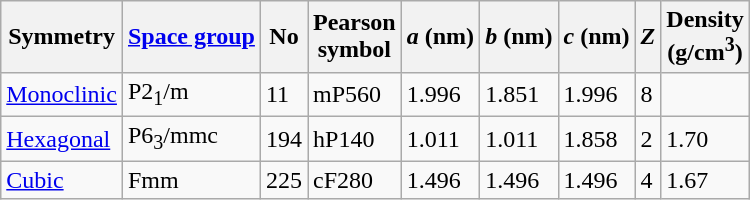<table class="wikitable">
<tr>
<th>Symmetry</th>
<th><a href='#'>Space group</a></th>
<th>No</th>
<th>Pearson <br>symbol</th>
<th><em>a</em> (nm)</th>
<th><em>b</em> (nm)</th>
<th><em>c</em> (nm)</th>
<th><em>Z</em></th>
<th>Density<br>(g/cm<sup>3</sup>)</th>
</tr>
<tr>
<td><a href='#'>Monoclinic</a></td>
<td>P2<sub>1</sub>/m</td>
<td>11</td>
<td>mP560</td>
<td>1.996</td>
<td>1.851</td>
<td>1.996</td>
<td>8</td>
<td></td>
</tr>
<tr>
<td><a href='#'>Hexagonal</a></td>
<td>P6<sub>3</sub>/mmc</td>
<td>194</td>
<td>hP140</td>
<td>1.011</td>
<td>1.011</td>
<td>1.858</td>
<td>2</td>
<td>1.70</td>
</tr>
<tr>
<td><a href='#'>Cubic</a></td>
<td>Fmm</td>
<td>225</td>
<td>cF280</td>
<td>1.496</td>
<td>1.496</td>
<td>1.496</td>
<td>4</td>
<td>1.67</td>
</tr>
</table>
